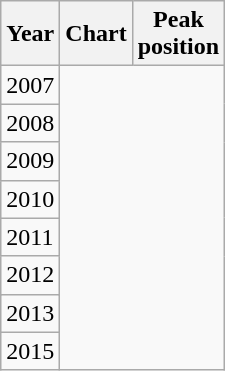<table class="wikitable sortable">
<tr>
<th>Year</th>
<th>Chart</th>
<th>Peak<br>position</th>
</tr>
<tr>
<td rowspan="3">2007<br></td>
</tr>
<tr>
</tr>
<tr>
</tr>
<tr>
<td>2008<br></td>
</tr>
<tr>
<td>2009<br></td>
</tr>
<tr>
<td>2010<br></td>
</tr>
<tr>
<td>2011<br></td>
</tr>
<tr>
<td>2012<br></td>
</tr>
<tr>
<td rowspan="4">2013<br></td>
</tr>
<tr>
</tr>
<tr>
</tr>
<tr>
</tr>
<tr>
<td>2015<br></td>
</tr>
</table>
